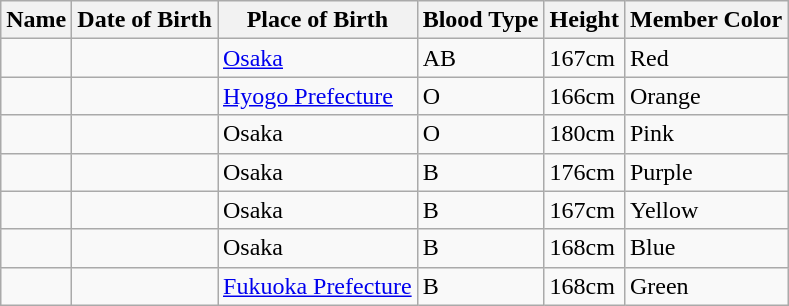<table class="wikitable">
<tr>
<th>Name</th>
<th>Date of Birth</th>
<th>Place of Birth</th>
<th>Blood Type</th>
<th>Height</th>
<th>Member Color</th>
</tr>
<tr>
<td></td>
<td></td>
<td><a href='#'>Osaka</a></td>
<td>AB</td>
<td>167cm</td>
<td> Red</td>
</tr>
<tr>
<td></td>
<td></td>
<td><a href='#'>Hyogo Prefecture</a></td>
<td>O</td>
<td>166cm</td>
<td> Orange</td>
</tr>
<tr>
<td></td>
<td></td>
<td>Osaka</td>
<td>O</td>
<td>180cm</td>
<td> Pink</td>
</tr>
<tr>
<td></td>
<td></td>
<td>Osaka</td>
<td>B</td>
<td>176cm</td>
<td> Purple</td>
</tr>
<tr>
<td></td>
<td></td>
<td>Osaka</td>
<td>B</td>
<td>167cm</td>
<td> Yellow</td>
</tr>
<tr>
<td></td>
<td></td>
<td>Osaka</td>
<td>B</td>
<td>168cm</td>
<td> Blue</td>
</tr>
<tr>
<td></td>
<td></td>
<td><a href='#'>Fukuoka Prefecture</a></td>
<td>B</td>
<td>168cm</td>
<td> Green</td>
</tr>
</table>
